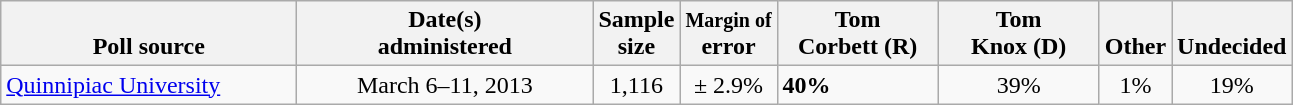<table class="wikitable">
<tr valign= bottom>
<th style="width:190px;">Poll source</th>
<th style="width:190px;">Date(s)<br>administered</th>
<th class=small>Sample<br>size</th>
<th><small>Margin of</small><br>error</th>
<th style="width:100px;">Tom<br>Corbett (R)</th>
<th style="width:100px;">Tom<br>Knox (D)</th>
<th style="width:40px;">Other</th>
<th style="width:40px;">Undecided</th>
</tr>
<tr>
<td><a href='#'>Quinnipiac University</a></td>
<td align=center>March 6–11, 2013</td>
<td align=center>1,116</td>
<td align=center>± 2.9%</td>
<td><strong>40%</strong></td>
<td align=center>39%</td>
<td align=center>1%</td>
<td align=center>19%</td>
</tr>
</table>
